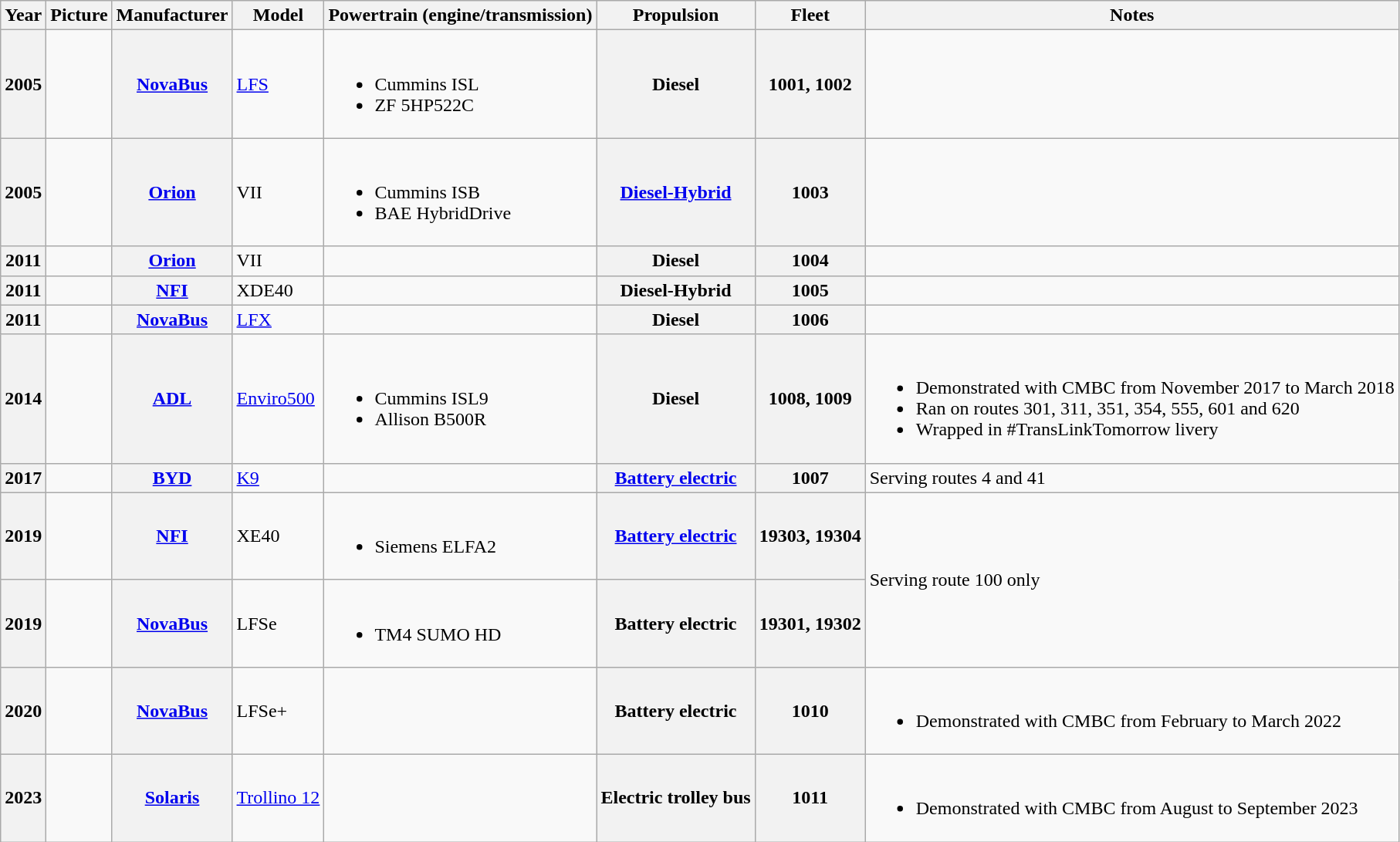<table class="wikitable sortable">
<tr>
<th>Year</th>
<th>Picture</th>
<th>Manufacturer</th>
<th>Model</th>
<th>Powertrain (engine/transmission)</th>
<th>Propulsion</th>
<th>Fleet</th>
<th>Notes</th>
</tr>
<tr>
<th>2005</th>
<td></td>
<th><a href='#'>NovaBus</a></th>
<td><a href='#'>LFS</a></td>
<td><br><ul><li>Cummins ISL</li><li>ZF 5HP522C</li></ul></td>
<th>Diesel</th>
<th>1001, 1002</th>
<td></td>
</tr>
<tr>
<th>2005</th>
<td></td>
<th><a href='#'>Orion</a></th>
<td>VII</td>
<td><br><ul><li>Cummins ISB</li><li>BAE HybridDrive</li></ul></td>
<th><a href='#'>Diesel-Hybrid</a></th>
<th>1003</th>
<td></td>
</tr>
<tr>
<th>2011</th>
<td></td>
<th><a href='#'>Orion</a></th>
<td>VII</td>
<td></td>
<th>Diesel</th>
<th>1004</th>
<td></td>
</tr>
<tr>
<th>2011</th>
<td></td>
<th><a href='#'>NFI</a></th>
<td>XDE40</td>
<td></td>
<th>Diesel-Hybrid</th>
<th>1005</th>
<td></td>
</tr>
<tr>
<th>2011</th>
<td></td>
<th><a href='#'>NovaBus</a></th>
<td><a href='#'>LFX</a></td>
<td></td>
<th>Diesel</th>
<th>1006</th>
<td></td>
</tr>
<tr>
<th>2014</th>
<td></td>
<th><a href='#'>ADL</a></th>
<td><a href='#'>Enviro500</a></td>
<td><br><ul><li>Cummins ISL9</li><li>Allison B500R</li></ul></td>
<th>Diesel</th>
<th>1008, 1009</th>
<td><br><ul><li>Demonstrated with CMBC from November 2017 to March 2018</li><li>Ran on routes 301, 311, 351, 354, 555, 601 and 620</li><li>Wrapped in #TransLinkTomorrow livery</li></ul></td>
</tr>
<tr>
<th>2017</th>
<td></td>
<th><a href='#'>BYD</a></th>
<td><a href='#'>K9</a></td>
<td></td>
<th><a href='#'>Battery electric</a></th>
<th>1007</th>
<td>Serving routes 4 and 41</td>
</tr>
<tr>
<th>2019</th>
<td></td>
<th><a href='#'>NFI</a></th>
<td>XE40</td>
<td><br><ul><li>Siemens ELFA2</li></ul></td>
<th><a href='#'>Battery electric</a></th>
<th>19303, 19304</th>
<td rowspan="2">Serving route 100 only</td>
</tr>
<tr>
<th>2019</th>
<td></td>
<th><a href='#'>NovaBus</a></th>
<td>LFSe</td>
<td><br><ul><li>TM4 SUMO HD</li></ul></td>
<th>Battery electric</th>
<th>19301, 19302</th>
</tr>
<tr>
<th>2020</th>
<td></td>
<th><a href='#'>NovaBus</a></th>
<td>LFSe+</td>
<td></td>
<th>Battery electric</th>
<th>1010</th>
<td><br><ul><li>Demonstrated with CMBC from February to March 2022</li></ul></td>
</tr>
<tr>
<th>2023</th>
<td></td>
<th><a href='#'>Solaris</a></th>
<td><a href='#'>Trollino 12</a></td>
<td></td>
<th>Electric trolley bus</th>
<th>1011</th>
<td><br><ul><li>Demonstrated with CMBC from August to September 2023</li></ul></td>
</tr>
</table>
